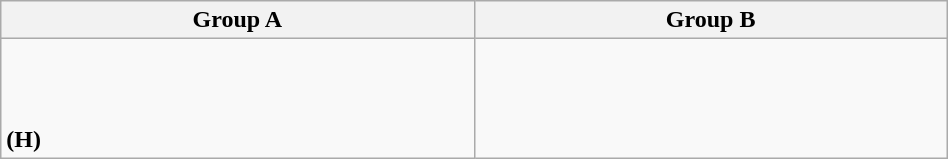<table class=wikitable width=50%>
<tr>
<th width=25%>Group A</th>
<th width=25%>Group B</th>
</tr>
<tr>
<td><br><br><br> <strong>(H)</strong><br></td>
<td><br><br><br><br></td>
</tr>
</table>
